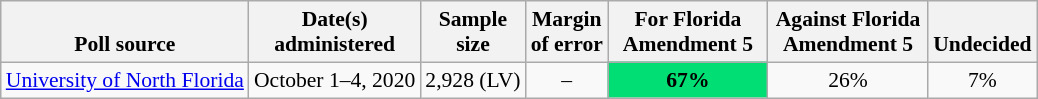<table class="wikitable" style="font-size:90%;text-align:center;">
<tr valign=bottom>
<th>Poll source</th>
<th>Date(s)<br>administered</th>
<th>Sample<br>size</th>
<th>Margin<br>of error</th>
<th style="width:100px;">For Florida Amendment 5</th>
<th style="width:100px;">Against Florida Amendment 5</th>
<th>Undecided</th>
</tr>
<tr>
<td style="text-align:left;"><a href='#'>University of North Florida</a></td>
<td>October 1–4, 2020</td>
<td>2,928 (LV)</td>
<td>–</td>
<td style="background: rgb(1,223,116);"><strong>67%</strong></td>
<td>26%</td>
<td>7%</td>
</tr>
</table>
